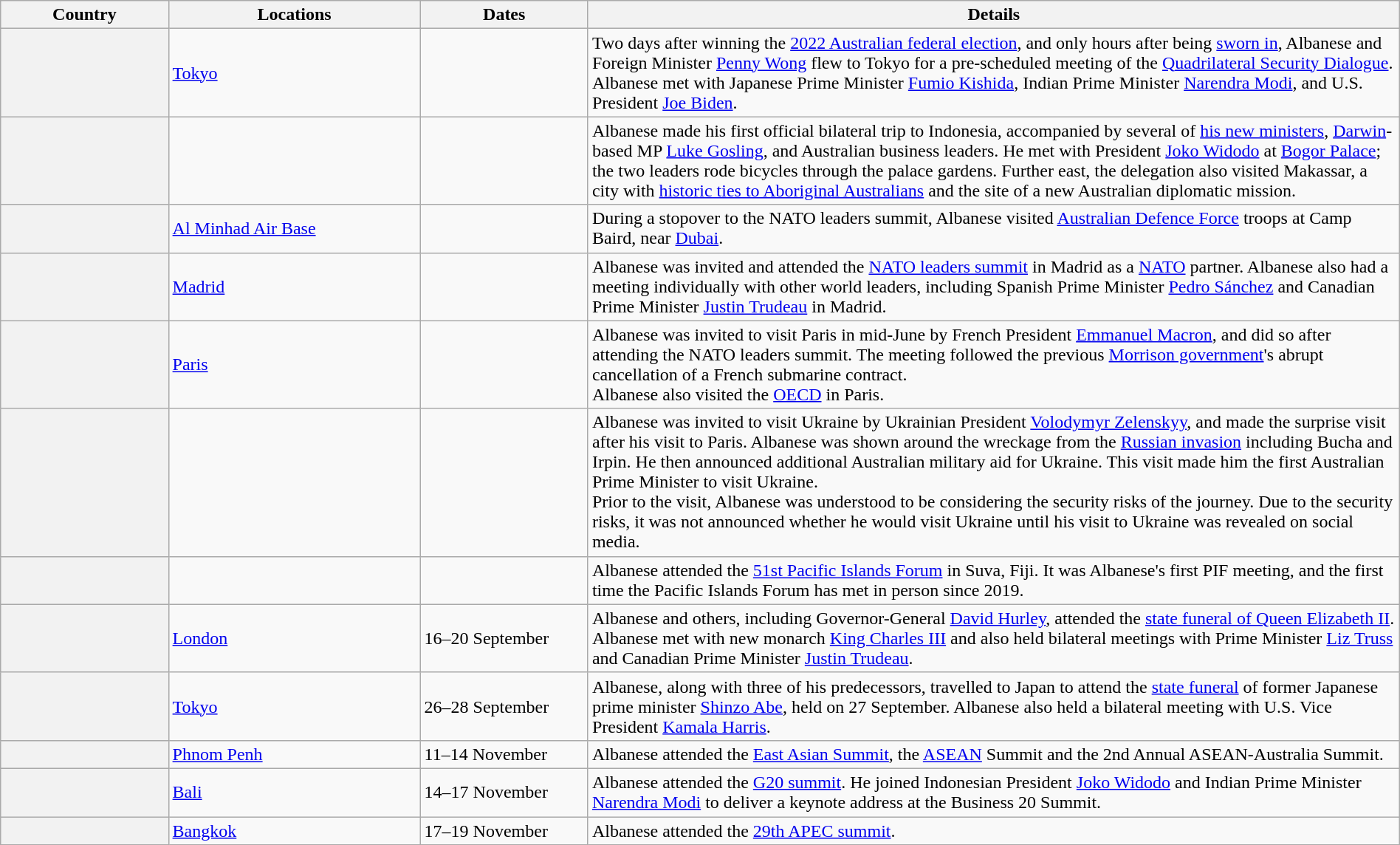<table class="wikitable sortable" border="1" style="margin: 1em auto 1em auto">
<tr>
<th scope="col" style="width: 12%;">Country</th>
<th scope="col" style="width: 18%;">Locations</th>
<th scope="col" style="width: 12%;">Dates</th>
<th scope="col" style="width: 58%;" class="unsortable">Details</th>
</tr>
<tr>
<th scope="row"></th>
<td><a href='#'>Tokyo</a></td>
<td></td>
<td>Two days after winning the <a href='#'>2022 Australian federal election</a>, and only hours after being <a href='#'>sworn in</a>, Albanese and Foreign Minister <a href='#'>Penny Wong</a> flew to Tokyo for a pre-scheduled meeting of the <a href='#'>Quadrilateral Security Dialogue</a>. Albanese met with Japanese Prime Minister <a href='#'>Fumio Kishida</a>, Indian Prime Minister <a href='#'>Narendra Modi</a>, and U.S. President <a href='#'>Joe Biden</a>.</td>
</tr>
<tr>
<th scope="row"></th>
<td></td>
<td></td>
<td>Albanese made his first official bilateral trip to Indonesia, accompanied by several of <a href='#'>his new ministers</a>, <a href='#'>Darwin</a>-based MP <a href='#'>Luke Gosling</a>, and Australian business leaders. He met with President <a href='#'>Joko Widodo</a> at <a href='#'>Bogor Palace</a>; the two leaders rode bicycles through the palace gardens. Further east, the delegation also visited Makassar, a city with <a href='#'>historic ties to Aboriginal Australians</a> and the site of a new Australian diplomatic mission.</td>
</tr>
<tr>
<th scope="row"></th>
<td><a href='#'>Al Minhad Air Base</a></td>
<td></td>
<td>During a stopover to the NATO leaders summit, Albanese visited <a href='#'>Australian Defence Force</a> troops at Camp Baird, near <a href='#'>Dubai</a>.</td>
</tr>
<tr>
<th scope="row"></th>
<td><a href='#'>Madrid</a></td>
<td></td>
<td>Albanese was invited and attended the <a href='#'>NATO leaders summit</a> in Madrid as a <a href='#'>NATO</a> partner. Albanese also had a meeting individually with other world leaders, including Spanish Prime Minister <a href='#'>Pedro Sánchez</a> and Canadian Prime Minister <a href='#'>Justin Trudeau</a> in Madrid.</td>
</tr>
<tr>
<th scope="row"></th>
<td><a href='#'>Paris</a></td>
<td></td>
<td>Albanese was invited to visit Paris in mid-June by French President <a href='#'>Emmanuel Macron</a>, and did so after attending the NATO leaders summit. The meeting followed the previous <a href='#'>Morrison government</a>'s abrupt cancellation of a French submarine contract.<br>Albanese also visited the <a href='#'>OECD</a> in Paris.</td>
</tr>
<tr>
<th scope="row"></th>
<td></td>
<td></td>
<td>Albanese was invited to visit Ukraine by Ukrainian President <a href='#'>Volodymyr Zelenskyy</a>, and made the surprise visit after his visit to Paris. Albanese was shown around the wreckage from the <a href='#'>Russian invasion</a> including Bucha and Irpin. He then announced additional Australian military aid for Ukraine. This visit made him the first Australian Prime Minister to visit Ukraine.<br>Prior to the visit, Albanese was understood to be considering the security risks of the journey. Due to the security risks, it was not announced whether he would visit Ukraine until his visit to Ukraine was revealed on social media.</td>
</tr>
<tr>
<th scope="row"></th>
<td></td>
<td></td>
<td>Albanese attended the <a href='#'>51st Pacific Islands Forum</a> in Suva, Fiji. It was Albanese's first PIF meeting, and the first time the Pacific Islands Forum has met in person since 2019.</td>
</tr>
<tr>
<th scope="row"></th>
<td><a href='#'>London</a></td>
<td>16–20 September</td>
<td>Albanese and others, including Governor-General <a href='#'>David Hurley</a>, attended the <a href='#'>state funeral of Queen Elizabeth II</a>. Albanese met with new monarch <a href='#'>King Charles III</a> and also held bilateral meetings with Prime Minister <a href='#'>Liz Truss</a> and Canadian Prime Minister <a href='#'>Justin Trudeau</a>.</td>
</tr>
<tr>
<th scope="row"></th>
<td><a href='#'>Tokyo</a></td>
<td>26–28 September</td>
<td>Albanese, along with three of his predecessors, travelled to Japan to attend the <a href='#'>state funeral</a> of former Japanese prime minister <a href='#'>Shinzo Abe</a>, held on 27 September. Albanese also held a bilateral meeting with U.S. Vice President <a href='#'>Kamala Harris</a>.</td>
</tr>
<tr>
<th scope="row"></th>
<td><a href='#'>Phnom Penh</a></td>
<td>11–14 November</td>
<td>Albanese attended the <a href='#'>East Asian Summit</a>, the <a href='#'>ASEAN</a> Summit and the 2nd Annual ASEAN-Australia Summit.</td>
</tr>
<tr>
<th scope="row"></th>
<td><a href='#'>Bali</a></td>
<td>14–17 November</td>
<td>Albanese attended the <a href='#'>G20 summit</a>. He joined Indonesian President <a href='#'>Joko Widodo</a> and Indian Prime Minister <a href='#'>Narendra Modi</a> to deliver a keynote address at the Business 20 Summit.</td>
</tr>
<tr>
<th scope="row"></th>
<td><a href='#'>Bangkok</a></td>
<td>17–19 November</td>
<td>Albanese attended the <a href='#'>29th APEC summit</a>.</td>
</tr>
</table>
